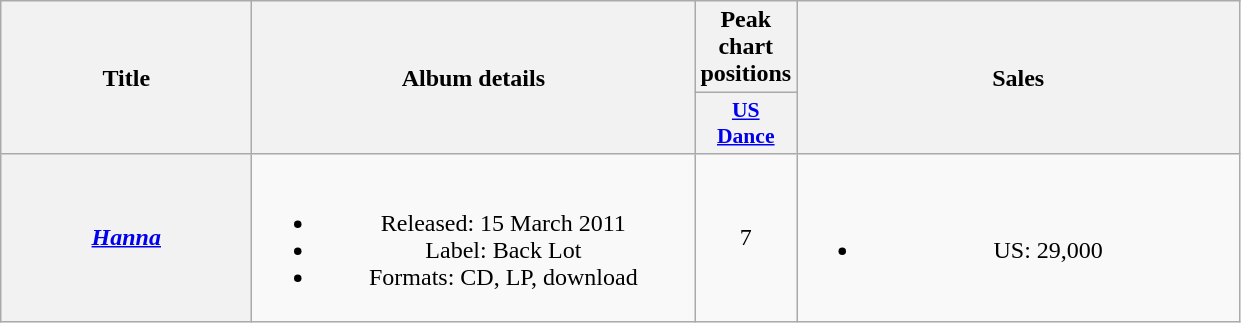<table class="wikitable plainrowheaders" style="text-align:center;">
<tr>
<th scope="col" rowspan="2" style="width:10em;">Title</th>
<th scope="col" rowspan="2" style="width:18em;">Album details</th>
<th scope="col">Peak chart positions</th>
<th scope="col" rowspan="2" style="width:18em;">Sales</th>
</tr>
<tr>
<th scope="col" style="width:3em;font-size:90%;"><a href='#'>US<br>Dance</a><br></th>
</tr>
<tr>
<th scope="row"><em><a href='#'>Hanna</a></em></th>
<td><br><ul><li>Released: 15 March 2011</li><li>Label: Back Lot</li><li>Formats: CD, LP, download</li></ul></td>
<td>7</td>
<td><br><ul><li>US: 29,000</li></ul></td>
</tr>
</table>
